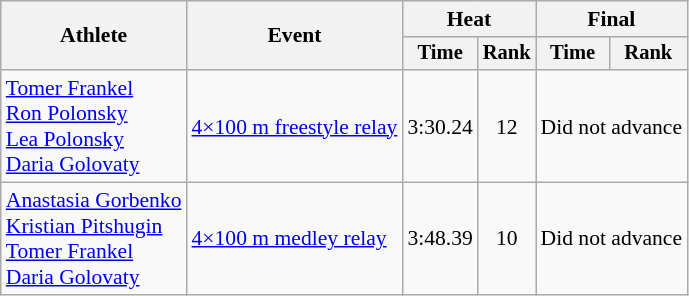<table class="wikitable" style="text-align:center; font-size:90%">
<tr>
<th rowspan=2>Athlete</th>
<th rowspan=2>Event</th>
<th colspan=2>Heat</th>
<th colspan=2>Final</th>
</tr>
<tr style="font-size:95%">
<th>Time</th>
<th>Rank</th>
<th>Time</th>
<th>Rank</th>
</tr>
<tr>
<td align=left><a href='#'>Tomer Frankel</a><br><a href='#'>Ron Polonsky</a><br><a href='#'>Lea Polonsky</a><br><a href='#'>Daria Golovaty</a></td>
<td align=left><a href='#'>4×100 m freestyle relay</a></td>
<td>3:30.24</td>
<td>12</td>
<td colspan=2>Did not advance</td>
</tr>
<tr>
<td align=left><a href='#'>Anastasia Gorbenko</a><br><a href='#'>Kristian Pitshugin</a><br><a href='#'>Tomer Frankel</a><br><a href='#'>Daria Golovaty</a></td>
<td align=left><a href='#'>4×100 m medley relay</a></td>
<td>3:48.39</td>
<td>10</td>
<td colspan=2>Did not advance</td>
</tr>
</table>
